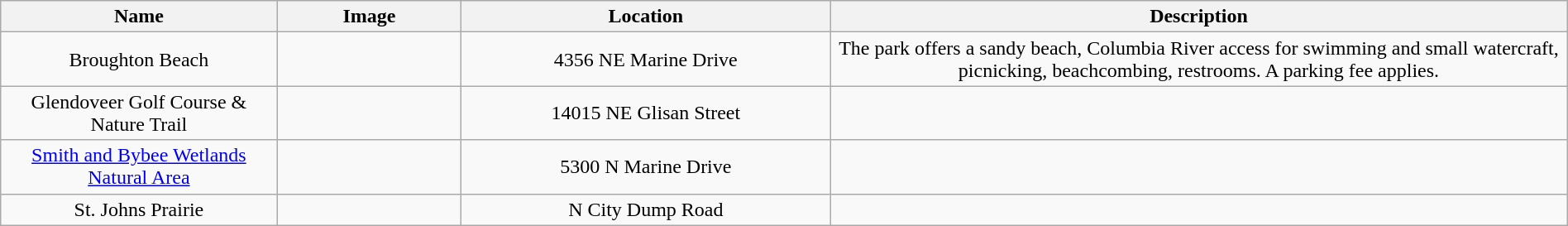<table class="wikitable sortable" style="text-align:center; width:100%">
<tr>
<th width="15%">Name</th>
<th width="10%" class="unsortable">Image</th>
<th width="20%">Location</th>
<th width="40%" class="unsortable">Description</th>
</tr>
<tr>
<td>Broughton Beach</td>
<td></td>
<td>4356 NE Marine Drive</td>
<td>The park offers a sandy beach, Columbia River access for swimming and small watercraft, picnicking, beachcombing, restrooms.  A parking fee applies.</td>
</tr>
<tr>
<td>Glendoveer Golf Course & Nature Trail</td>
<td></td>
<td>14015 NE Glisan Street</td>
<td></td>
</tr>
<tr>
<td><a href='#'>Smith and Bybee Wetlands Natural Area</a></td>
<td></td>
<td>5300 N Marine Drive</td>
<td></td>
</tr>
<tr>
<td>St. Johns Prairie</td>
<td></td>
<td>N City Dump Road</td>
<td></td>
</tr>
</table>
